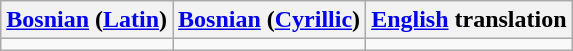<table class="wikitable">
<tr>
<th><a href='#'>Bosnian</a> (<a href='#'>Latin</a>)</th>
<th><a href='#'>Bosnian</a> (<a href='#'>Cyrillic</a>)</th>
<th><a href='#'>English</a> translation</th>
</tr>
<tr style="vertical-align:top;white-space:nowrap;text-align:center;">
<td></td>
<td></td>
<td></td>
</tr>
</table>
